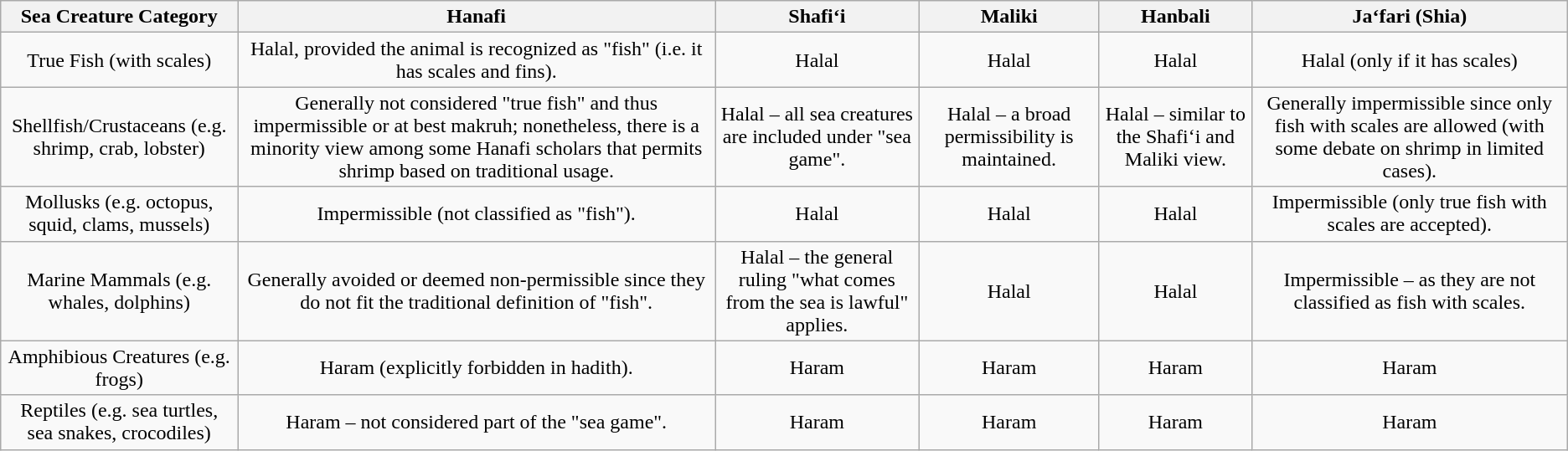<table class="wikitable" style="text-align: center;">
<tr>
<th>Sea Creature Category</th>
<th>Hanafi</th>
<th>Shafi‘i</th>
<th>Maliki</th>
<th>Hanbali</th>
<th>Ja‘fari (Shia)</th>
</tr>
<tr>
<td>True Fish (with scales)</td>
<td>Halal, provided the animal is recognized as "fish" (i.e. it has scales and fins). </td>
<td>Halal </td>
<td>Halal </td>
<td>Halal </td>
<td>Halal (only if it has scales) </td>
</tr>
<tr>
<td>Shellfish/Crustaceans (e.g. shrimp, crab, lobster)</td>
<td>Generally not considered "true fish" and thus impermissible or at best makruh; nonetheless, there is a minority view among some Hanafi scholars that permits shrimp based on traditional usage.</td>
<td>Halal – all sea creatures are included under "sea game".</td>
<td>Halal – a broad permissibility is maintained.</td>
<td>Halal – similar to the Shafi‘i and Maliki view.</td>
<td>Generally impermissible since only fish with scales are allowed (with some debate on shrimp in limited cases).</td>
</tr>
<tr>
<td>Mollusks (e.g. octopus, squid, clams, mussels)</td>
<td>Impermissible (not classified as "fish").</td>
<td>Halal</td>
<td>Halal</td>
<td>Halal</td>
<td>Impermissible (only true fish with scales are accepted).</td>
</tr>
<tr>
<td>Marine Mammals (e.g. whales, dolphins)</td>
<td>Generally avoided or deemed non-permissible since they do not fit the traditional definition of "fish".</td>
<td>Halal – the general ruling "what comes from the sea is lawful" applies. </td>
<td>Halal</td>
<td>Halal</td>
<td>Impermissible – as they are not classified as fish with scales.</td>
</tr>
<tr>
<td>Amphibious Creatures (e.g. frogs)</td>
<td>Haram (explicitly forbidden in hadith).</td>
<td>Haram</td>
<td>Haram</td>
<td>Haram</td>
<td>Haram</td>
</tr>
<tr>
<td>Reptiles (e.g. sea turtles, sea snakes, crocodiles)</td>
<td>Haram – not considered part of the "sea game".</td>
<td>Haram</td>
<td>Haram</td>
<td>Haram</td>
<td>Haram</td>
</tr>
</table>
